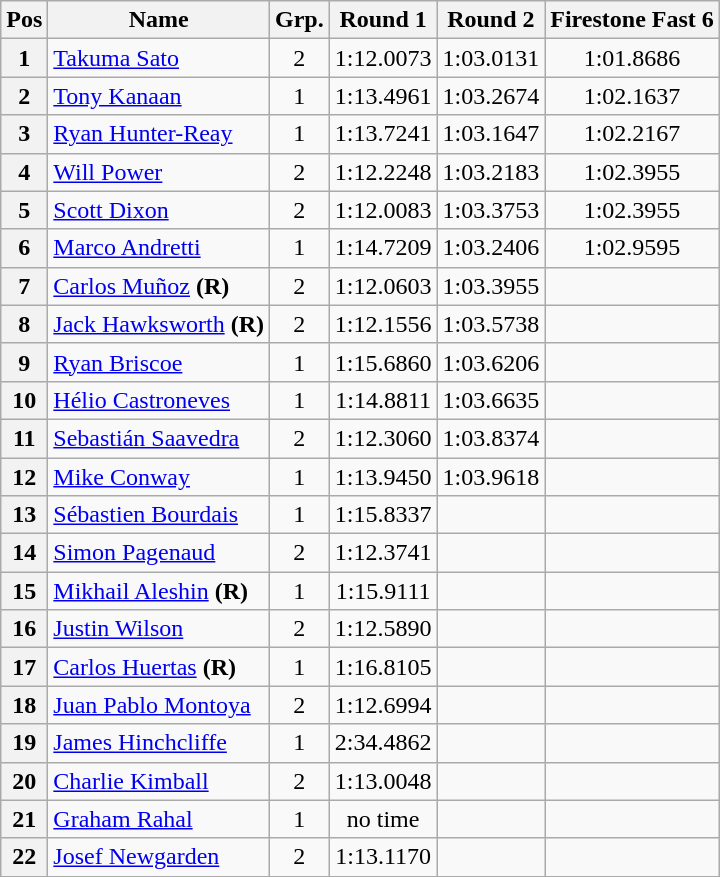<table class="wikitable sortable" "style=fontsize=95%">
<tr>
<th>Pos</th>
<th>Name</th>
<th>Grp.</th>
<th>Round 1</th>
<th>Round 2</th>
<th>Firestone Fast 6</th>
</tr>
<tr>
<th scope="row">1</th>
<td> <a href='#'>Takuma Sato</a></td>
<td style="text-align: center;">2</td>
<td align="center">1:12.0073</td>
<td align="center">1:03.0131</td>
<td align="center">1:01.8686</td>
</tr>
<tr>
<th scope="row">2</th>
<td> <a href='#'>Tony Kanaan</a></td>
<td style="text-align: center;">1</td>
<td align="center">1:13.4961</td>
<td align="center">1:03.2674</td>
<td align="center">1:02.1637</td>
</tr>
<tr>
<th scope="row">3</th>
<td> <a href='#'>Ryan Hunter-Reay</a></td>
<td style="text-align: center;">1</td>
<td align="center">1:13.7241</td>
<td align="center">1:03.1647</td>
<td align="center">1:02.2167</td>
</tr>
<tr>
<th scope="row">4</th>
<td> <a href='#'>Will Power</a></td>
<td style="text-align: center;">2</td>
<td align="center">1:12.2248</td>
<td align="center">1:03.2183</td>
<td align="center">1:02.3955</td>
</tr>
<tr>
<th scope="row">5</th>
<td> <a href='#'>Scott Dixon</a></td>
<td style="text-align: center;">2</td>
<td align="center">1:12.0083</td>
<td align="center">1:03.3753</td>
<td align="center">1:02.3955</td>
</tr>
<tr>
<th scope="row">6</th>
<td> <a href='#'>Marco Andretti</a></td>
<td style="text-align: center;">1</td>
<td align="center">1:14.7209</td>
<td align="center">1:03.2406</td>
<td align="center">1:02.9595</td>
</tr>
<tr>
<th scope="row">7</th>
<td> <a href='#'>Carlos Muñoz</a> <strong>(R)</strong></td>
<td style="text-align: center;">2</td>
<td align="center">1:12.0603</td>
<td align="center">1:03.3955</td>
<td></td>
</tr>
<tr>
<th scope="row">8</th>
<td> <a href='#'>Jack Hawksworth</a> <strong>(R)</strong></td>
<td style="text-align: center;">2</td>
<td align="center">1:12.1556</td>
<td align="center">1:03.5738</td>
<td></td>
</tr>
<tr>
<th scope="row">9</th>
<td> <a href='#'>Ryan Briscoe</a></td>
<td style="text-align: center;">1</td>
<td align="center">1:15.6860</td>
<td align="center">1:03.6206</td>
<td></td>
</tr>
<tr>
<th scope="row">10</th>
<td> <a href='#'>Hélio Castroneves</a></td>
<td style="text-align: center;">1</td>
<td align="center">1:14.8811</td>
<td align="center">1:03.6635</td>
<td></td>
</tr>
<tr>
<th scope="row">11</th>
<td> <a href='#'>Sebastián Saavedra</a></td>
<td style="text-align: center;">2</td>
<td align="center">1:12.3060</td>
<td align="center">1:03.8374</td>
<td></td>
</tr>
<tr>
<th scope="row">12</th>
<td> <a href='#'>Mike Conway</a></td>
<td style="text-align: center;">1</td>
<td align="center">1:13.9450</td>
<td align="center">1:03.9618</td>
<td></td>
</tr>
<tr>
<th scope="row">13</th>
<td> <a href='#'>Sébastien Bourdais</a></td>
<td style="text-align: center;">1</td>
<td align="center">1:15.8337</td>
<td></td>
<td></td>
</tr>
<tr>
<th scope="row">14</th>
<td> <a href='#'>Simon Pagenaud</a></td>
<td style="text-align: center;">2</td>
<td align="center">1:12.3741</td>
<td></td>
<td></td>
</tr>
<tr>
<th scope="row">15</th>
<td> <a href='#'>Mikhail Aleshin</a> <strong>(R)</strong></td>
<td style="text-align: center;">1</td>
<td align="center">1:15.9111</td>
<td></td>
<td></td>
</tr>
<tr>
<th scope="row">16</th>
<td> <a href='#'>Justin Wilson</a></td>
<td style="text-align: center;">2</td>
<td align="center">1:12.5890</td>
<td></td>
<td></td>
</tr>
<tr>
<th scope="row">17</th>
<td> <a href='#'>Carlos Huertas</a> <strong>(R)</strong></td>
<td style="text-align: center;">1</td>
<td align="center">1:16.8105</td>
<td></td>
<td></td>
</tr>
<tr>
<th scope="row">18</th>
<td> <a href='#'>Juan Pablo Montoya</a></td>
<td style="text-align: center;">2</td>
<td align="center">1:12.6994</td>
<td></td>
<td></td>
</tr>
<tr>
<th scope="row">19</th>
<td> <a href='#'>James Hinchcliffe</a></td>
<td style="text-align: center;">1</td>
<td align="center">2:34.4862</td>
<td></td>
<td></td>
</tr>
<tr>
<th scope="row">20</th>
<td> <a href='#'>Charlie Kimball</a></td>
<td style="text-align: center;">2</td>
<td align="center">1:13.0048</td>
<td></td>
<td></td>
</tr>
<tr>
<th scope="row">21</th>
<td> <a href='#'>Graham Rahal</a></td>
<td style="text-align: center;">1</td>
<td align="center">no time</td>
<td></td>
<td></td>
</tr>
<tr>
<th scope="row">22</th>
<td> <a href='#'>Josef Newgarden</a></td>
<td style="text-align: center;">2</td>
<td align="center">1:13.1170</td>
<td></td>
<td></td>
</tr>
<tr>
</tr>
</table>
